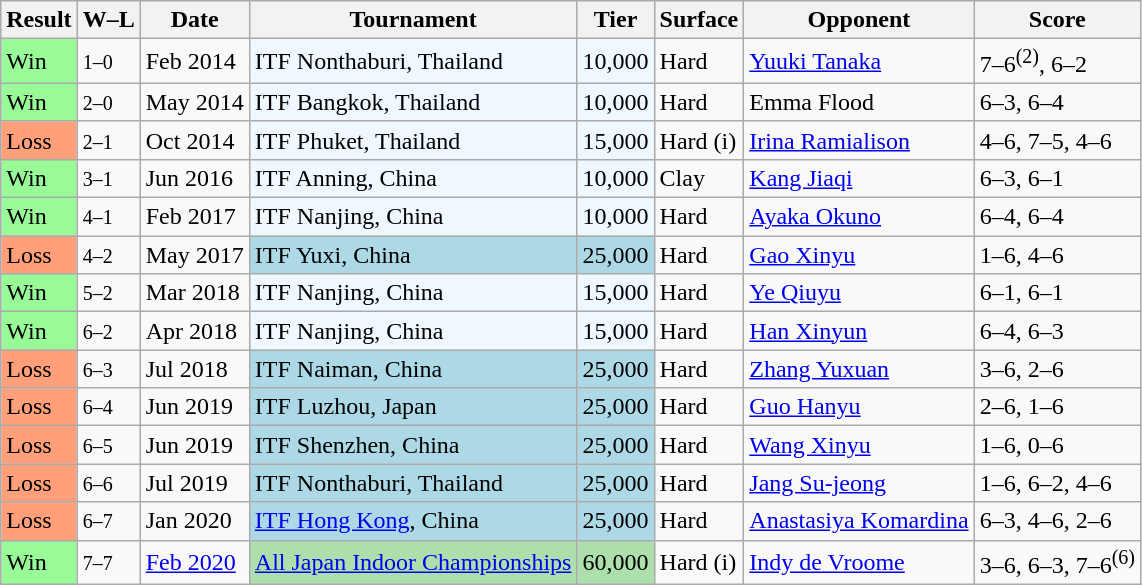<table class="sortable wikitable">
<tr>
<th>Result</th>
<th class="unsortable">W–L</th>
<th>Date</th>
<th>Tournament</th>
<th>Tier</th>
<th>Surface</th>
<th>Opponent</th>
<th class="unsortable">Score</th>
</tr>
<tr>
<td style="background:#98fb98;">Win</td>
<td><small>1–0</small></td>
<td>Feb 2014</td>
<td style="background:#f0f8ff;">ITF Nonthaburi, Thailand</td>
<td style="background:#f0f8ff;">10,000</td>
<td>Hard</td>
<td> <a href='#'>Yuuki Tanaka</a></td>
<td>7–6<sup>(2)</sup>, 6–2</td>
</tr>
<tr>
<td style="background:#98fb98;">Win</td>
<td><small>2–0</small></td>
<td>May 2014</td>
<td style="background:#f0f8ff;">ITF Bangkok, Thailand</td>
<td style="background:#f0f8ff;">10,000</td>
<td>Hard</td>
<td> Emma Flood</td>
<td>6–3, 6–4</td>
</tr>
<tr>
<td style="background:#ffa07a;">Loss</td>
<td><small>2–1</small></td>
<td>Oct 2014</td>
<td style="background:#f0f8ff;">ITF Phuket, Thailand</td>
<td style="background:#f0f8ff;">15,000</td>
<td>Hard (i)</td>
<td> <a href='#'>Irina Ramialison</a></td>
<td>4–6, 7–5, 4–6</td>
</tr>
<tr>
<td style="background:#98fb98;">Win</td>
<td><small>3–1</small></td>
<td>Jun 2016</td>
<td style="background:#f0f8ff;">ITF Anning, China</td>
<td style="background:#f0f8ff;">10,000</td>
<td>Clay</td>
<td> <a href='#'>Kang Jiaqi</a></td>
<td>6–3, 6–1</td>
</tr>
<tr>
<td style="background:#98fb98;">Win</td>
<td><small>4–1</small></td>
<td>Feb 2017</td>
<td style="background:#f0f8ff;">ITF Nanjing, China</td>
<td style="background:#f0f8ff;">10,000</td>
<td>Hard</td>
<td> <a href='#'>Ayaka Okuno</a></td>
<td>6–4, 6–4</td>
</tr>
<tr>
<td style="background:#ffa07a;">Loss</td>
<td><small>4–2</small></td>
<td>May 2017</td>
<td style="background:lightblue;">ITF Yuxi, China</td>
<td style="background:lightblue;">25,000</td>
<td>Hard</td>
<td> <a href='#'>Gao Xinyu</a></td>
<td>1–6, 4–6</td>
</tr>
<tr>
<td style="background:#98fb98;">Win</td>
<td><small>5–2</small></td>
<td>Mar 2018</td>
<td style="background:#f0f8ff;">ITF Nanjing, China</td>
<td style="background:#f0f8ff;">15,000</td>
<td>Hard</td>
<td> <a href='#'>Ye Qiuyu</a></td>
<td>6–1, 6–1</td>
</tr>
<tr>
<td style="background:#98fb98;">Win</td>
<td><small>6–2</small></td>
<td>Apr 2018</td>
<td style="background:#f0f8ff;">ITF Nanjing, China</td>
<td style="background:#f0f8ff;">15,000</td>
<td>Hard</td>
<td> <a href='#'>Han Xinyun</a></td>
<td>6–4, 6–3</td>
</tr>
<tr>
<td style="background:#ffa07a;">Loss</td>
<td><small>6–3</small></td>
<td>Jul 2018</td>
<td style="background:lightblue;">ITF Naiman, China</td>
<td style="background:lightblue;">25,000</td>
<td>Hard</td>
<td> <a href='#'>Zhang Yuxuan</a></td>
<td>3–6, 2–6</td>
</tr>
<tr>
<td style="background:#ffa07a;">Loss</td>
<td><small>6–4</small></td>
<td>Jun 2019</td>
<td style="background:lightblue;">ITF Luzhou, Japan</td>
<td style="background:lightblue;">25,000</td>
<td>Hard</td>
<td> <a href='#'>Guo Hanyu</a></td>
<td>2–6, 1–6</td>
</tr>
<tr>
<td style="background:#ffa07a;">Loss</td>
<td><small>6–5</small></td>
<td>Jun 2019</td>
<td style="background:lightblue;">ITF Shenzhen, China</td>
<td style="background:lightblue;">25,000</td>
<td>Hard</td>
<td> <a href='#'>Wang Xinyu</a></td>
<td>1–6, 0–6</td>
</tr>
<tr>
<td style="background:#ffa07a;">Loss</td>
<td><small>6–6</small></td>
<td>Jul 2019</td>
<td style="background:lightblue;">ITF Nonthaburi, Thailand</td>
<td style="background:lightblue;">25,000</td>
<td>Hard</td>
<td> <a href='#'>Jang Su-jeong</a></td>
<td>1–6, 6–2, 4–6</td>
</tr>
<tr>
<td style="background:#ffa07a;">Loss</td>
<td><small>6–7</small></td>
<td>Jan 2020</td>
<td style="background:lightblue;"><a href='#'>ITF Hong Kong</a>, China</td>
<td style="background:lightblue;">25,000</td>
<td>Hard</td>
<td> <a href='#'>Anastasiya Komardina</a></td>
<td>6–3, 4–6, 2–6</td>
</tr>
<tr>
<td style="background:#98fb98;">Win</td>
<td><small>7–7</small></td>
<td><a href='#'>Feb 2020</a></td>
<td style="background:#addfad;"><a href='#'>All Japan Indoor Championships</a></td>
<td style="background:#addfad;">60,000</td>
<td>Hard (i)</td>
<td> <a href='#'>Indy de Vroome</a></td>
<td>3–6, 6–3, 7–6<sup>(6)</sup></td>
</tr>
</table>
